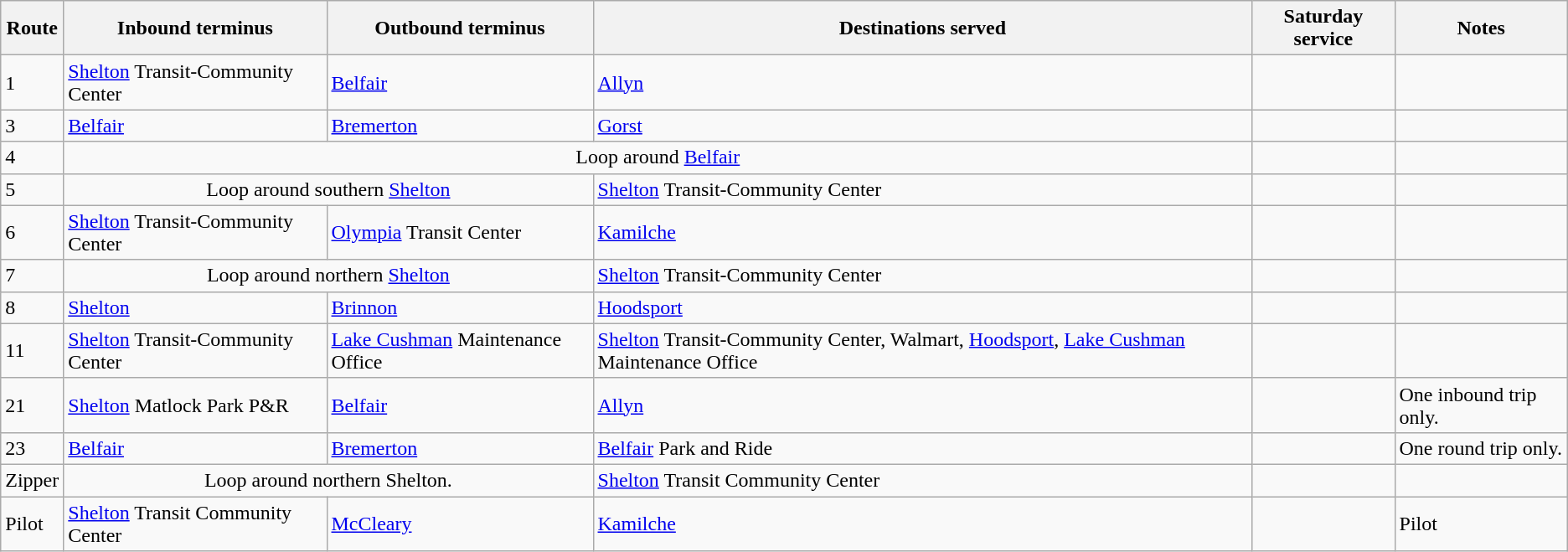<table class="wikitable sortable">
<tr>
<th>Route</th>
<th class="unsortable">Inbound terminus</th>
<th class="unsortable">Outbound terminus</th>
<th class="unsortable">Destinations served</th>
<th>Saturday service</th>
<th class="unsortable">Notes</th>
</tr>
<tr>
<td>1</td>
<td><a href='#'>Shelton</a> Transit-Community Center</td>
<td><a href='#'>Belfair</a></td>
<td><a href='#'>Allyn</a></td>
<td></td>
<td></td>
</tr>
<tr>
<td>3</td>
<td><a href='#'>Belfair</a></td>
<td><a href='#'>Bremerton</a></td>
<td><a href='#'>Gorst</a></td>
<td></td>
<td></td>
</tr>
<tr>
<td>4</td>
<td colspan=3 align=center>Loop around <a href='#'>Belfair</a></td>
<td></td>
<td></td>
</tr>
<tr>
<td>5</td>
<td colspan=2 align=center>Loop around southern <a href='#'>Shelton</a></td>
<td><a href='#'>Shelton</a> Transit-Community Center</td>
<td></td>
<td></td>
</tr>
<tr>
<td>6</td>
<td><a href='#'>Shelton</a> Transit-Community Center</td>
<td><a href='#'>Olympia</a> Transit Center</td>
<td><a href='#'>Kamilche</a></td>
<td></td>
<td></td>
</tr>
<tr>
<td>7</td>
<td colspan=2 align=center>Loop around northern <a href='#'>Shelton</a></td>
<td><a href='#'>Shelton</a> Transit-Community Center</td>
<td></td>
<td></td>
</tr>
<tr>
<td>8</td>
<td><a href='#'>Shelton</a></td>
<td><a href='#'>Brinnon</a></td>
<td><a href='#'>Hoodsport</a></td>
<td></td>
<td></td>
</tr>
<tr>
<td>11</td>
<td><a href='#'>Shelton</a> Transit-Community Center</td>
<td><a href='#'>Lake Cushman</a> Maintenance Office</td>
<td><a href='#'>Shelton</a> Transit-Community Center, Walmart, <a href='#'>Hoodsport</a>, <a href='#'>Lake Cushman</a> Maintenance Office</td>
<td></td>
<td></td>
</tr>
<tr>
<td>21</td>
<td><a href='#'>Shelton</a> Matlock Park P&R</td>
<td><a href='#'>Belfair</a></td>
<td><a href='#'>Allyn</a></td>
<td></td>
<td>One inbound trip only.</td>
</tr>
<tr>
<td>23</td>
<td><a href='#'>Belfair</a></td>
<td><a href='#'>Bremerton</a></td>
<td><a href='#'>Belfair</a> Park and Ride</td>
<td></td>
<td>One round trip only.</td>
</tr>
<tr>
<td>Zipper</td>
<td colspan=2 align=center>Loop around northern Shelton.</td>
<td><a href='#'>Shelton</a> Transit Community Center</td>
<td></td>
<td></td>
</tr>
<tr>
<td>Pilot</td>
<td><a href='#'>Shelton</a> Transit Community Center</td>
<td><a href='#'>McCleary</a></td>
<td><a href='#'>Kamilche</a></td>
<td></td>
<td>Pilot</td>
</tr>
</table>
